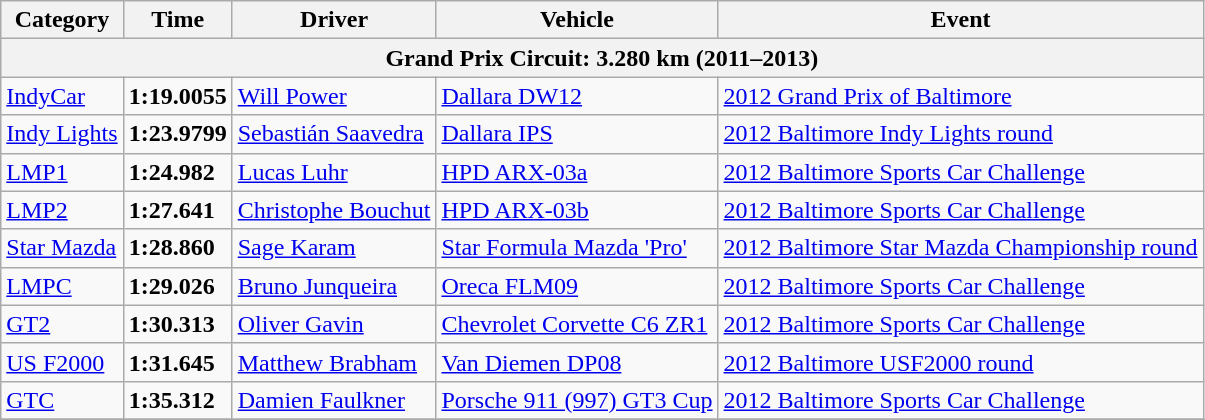<table class="wikitable">
<tr>
<th>Category</th>
<th>Time</th>
<th>Driver</th>
<th>Vehicle</th>
<th>Event</th>
</tr>
<tr>
<th colspan=5>Grand Prix Circuit: 3.280 km (2011–2013)</th>
</tr>
<tr>
<td><a href='#'>IndyCar</a></td>
<td><strong>1:19.0055</strong></td>
<td><a href='#'>Will Power</a></td>
<td><a href='#'>Dallara DW12</a></td>
<td><a href='#'>2012 Grand Prix of Baltimore</a></td>
</tr>
<tr>
<td><a href='#'>Indy Lights</a></td>
<td><strong>1:23.9799</strong></td>
<td><a href='#'>Sebastián Saavedra</a></td>
<td><a href='#'>Dallara IPS</a></td>
<td><a href='#'>2012 Baltimore Indy Lights round</a></td>
</tr>
<tr>
<td><a href='#'>LMP1</a></td>
<td><strong>1:24.982</strong></td>
<td><a href='#'>Lucas Luhr</a></td>
<td><a href='#'>HPD ARX-03a</a></td>
<td><a href='#'>2012 Baltimore Sports Car Challenge</a></td>
</tr>
<tr>
<td><a href='#'>LMP2</a></td>
<td><strong>1:27.641</strong></td>
<td><a href='#'>Christophe Bouchut</a></td>
<td><a href='#'>HPD ARX-03b</a></td>
<td><a href='#'>2012 Baltimore Sports Car Challenge</a></td>
</tr>
<tr>
<td><a href='#'>Star Mazda</a></td>
<td><strong>1:28.860</strong></td>
<td><a href='#'>Sage Karam</a></td>
<td><a href='#'>Star Formula Mazda 'Pro'</a></td>
<td><a href='#'>2012 Baltimore Star Mazda Championship round</a></td>
</tr>
<tr>
<td><a href='#'>LMPC</a></td>
<td><strong>1:29.026</strong></td>
<td><a href='#'>Bruno Junqueira</a></td>
<td><a href='#'>Oreca FLM09</a></td>
<td><a href='#'>2012 Baltimore Sports Car Challenge</a></td>
</tr>
<tr>
<td><a href='#'>GT2</a></td>
<td><strong>1:30.313</strong></td>
<td><a href='#'>Oliver Gavin</a></td>
<td><a href='#'>Chevrolet Corvette C6 ZR1</a></td>
<td><a href='#'>2012 Baltimore Sports Car Challenge</a></td>
</tr>
<tr>
<td><a href='#'>US F2000</a></td>
<td><strong>1:31.645</strong></td>
<td><a href='#'>Matthew Brabham</a></td>
<td><a href='#'>Van Diemen DP08</a></td>
<td><a href='#'>2012 Baltimore USF2000 round</a></td>
</tr>
<tr>
<td><a href='#'>GTC</a></td>
<td><strong>1:35.312</strong></td>
<td><a href='#'>Damien Faulkner</a></td>
<td><a href='#'>Porsche 911 (997) GT3 Cup</a></td>
<td><a href='#'>2012 Baltimore Sports Car Challenge</a></td>
</tr>
<tr>
</tr>
</table>
